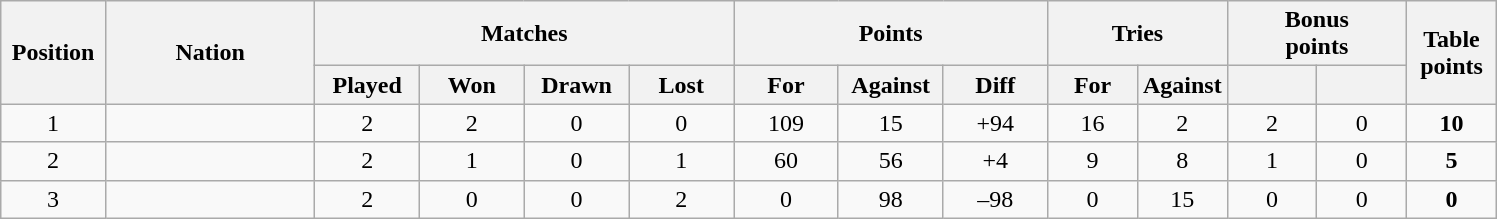<table class="wikitable" style="text-align:center">
<tr>
<th rowspan="2" style="width:7%">Position</th>
<th rowspan="2" style="width:14%">Nation</th>
<th colspan="4" style="width:28%">Matches</th>
<th colspan="3" style="width:21%">Points</th>
<th colspan="2" style="width:14%">Tries</th>
<th colspan="2" style="width:10%">Bonus<br>points</th>
<th rowspan="2" style="width:9%">Table<br>points</th>
</tr>
<tr>
<th style="width:7%">Played</th>
<th style="width:7%">Won</th>
<th style="width:7%">Drawn</th>
<th style="width:7%">Lost</th>
<th style="width:7%">For</th>
<th style="width:7%">Against</th>
<th style="width:7%">Diff</th>
<th style="width:6%">For</th>
<th style="width:6%">Against</th>
<th style="width:6%"></th>
<th style="width:6%"></th>
</tr>
<tr>
<td>1</td>
<td align="left"></td>
<td>2</td>
<td>2</td>
<td>0</td>
<td>0</td>
<td>109</td>
<td>15</td>
<td>+94</td>
<td>16</td>
<td>2</td>
<td>2</td>
<td>0</td>
<td><strong>10</strong></td>
</tr>
<tr>
<td>2</td>
<td align="left"></td>
<td>2</td>
<td>1</td>
<td>0</td>
<td>1</td>
<td>60</td>
<td>56</td>
<td>+4</td>
<td>9</td>
<td>8</td>
<td>1</td>
<td>0</td>
<td><strong>5</strong></td>
</tr>
<tr>
<td>3</td>
<td align="left"></td>
<td>2</td>
<td>0</td>
<td>0</td>
<td>2</td>
<td>0</td>
<td>98</td>
<td>–98</td>
<td>0</td>
<td>15</td>
<td>0</td>
<td>0</td>
<td><strong>0</strong></td>
</tr>
</table>
